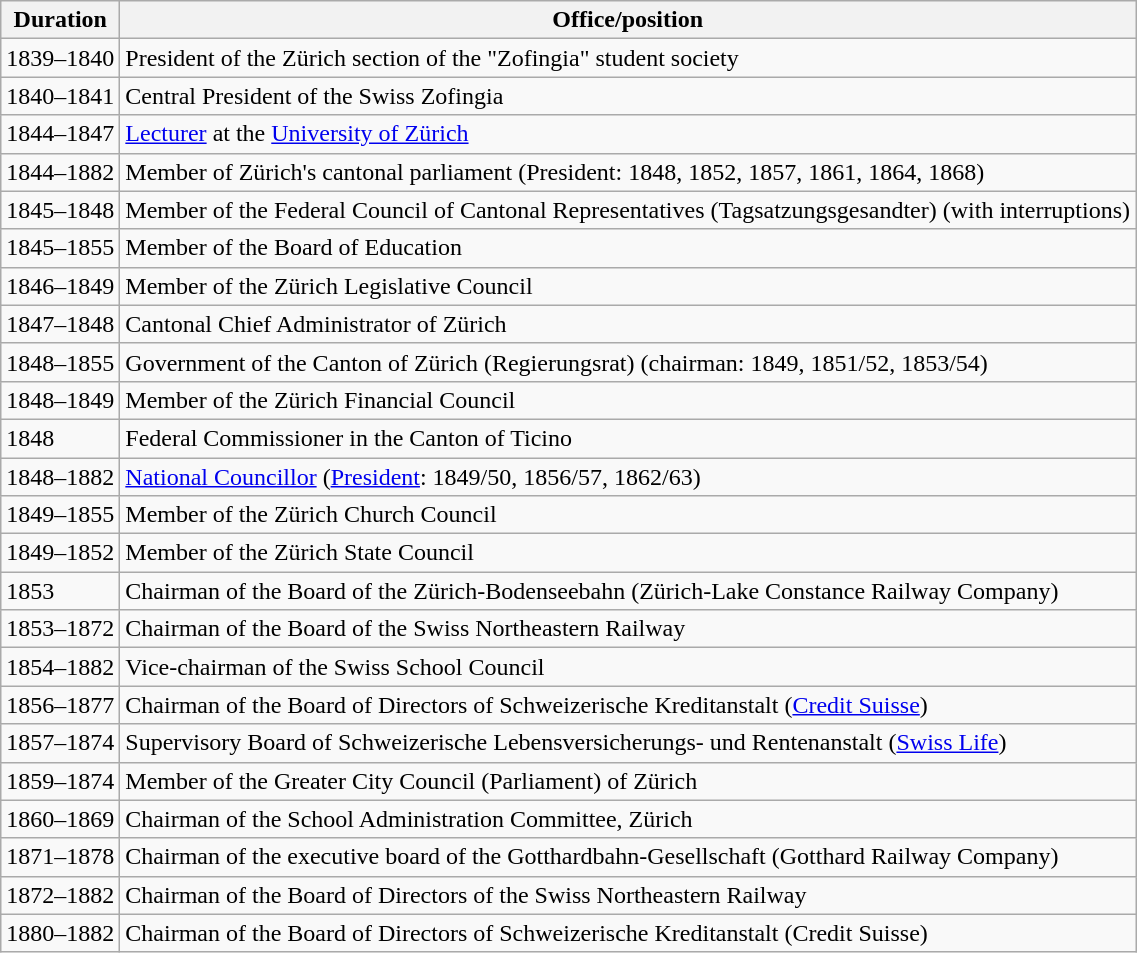<table class="wikitable">
<tr>
<th>Duration</th>
<th>Office/position</th>
</tr>
<tr>
<td>1839–1840</td>
<td>President of the Zürich section of the "Zofingia" student society</td>
</tr>
<tr>
<td>1840–1841</td>
<td>Central President of the Swiss Zofingia</td>
</tr>
<tr>
<td>1844–1847</td>
<td><a href='#'>Lecturer</a> at the <a href='#'>University of Zürich</a></td>
</tr>
<tr>
<td>1844–1882</td>
<td>Member of Zürich's cantonal parliament (President: 1848, 1852, 1857, 1861, 1864, 1868)</td>
</tr>
<tr>
<td>1845–1848</td>
<td>Member of the Federal Council of Cantonal Representatives (Tagsatzungsgesandter) (with interruptions)</td>
</tr>
<tr>
<td>1845–1855</td>
<td>Member of the Board of Education</td>
</tr>
<tr>
<td>1846–1849</td>
<td>Member of the Zürich Legislative Council</td>
</tr>
<tr>
<td>1847–1848</td>
<td>Cantonal Chief Administrator of Zürich</td>
</tr>
<tr>
<td>1848–1855</td>
<td>Government of the Canton of Zürich (Regierungsrat) (chairman: 1849, 1851/52, 1853/54)</td>
</tr>
<tr>
<td>1848–1849</td>
<td>Member of the Zürich Financial Council</td>
</tr>
<tr>
<td>1848</td>
<td>Federal Commissioner in the Canton of Ticino</td>
</tr>
<tr>
<td>1848–1882</td>
<td><a href='#'>National Councillor</a> (<a href='#'>President</a>: 1849/50, 1856/57, 1862/63)</td>
</tr>
<tr>
<td>1849–1855</td>
<td>Member of the Zürich Church Council</td>
</tr>
<tr>
<td>1849–1852</td>
<td>Member of the Zürich State Council</td>
</tr>
<tr>
<td>1853</td>
<td>Chairman of the Board of the Zürich-Bodenseebahn (Zürich-Lake Constance Railway Company)</td>
</tr>
<tr>
<td>1853–1872</td>
<td>Chairman of the Board of the Swiss Northeastern Railway</td>
</tr>
<tr>
<td>1854–1882</td>
<td>Vice-chairman of the Swiss School Council</td>
</tr>
<tr>
<td>1856–1877</td>
<td>Chairman of the Board of Directors of Schweizerische Kreditanstalt (<a href='#'>Credit Suisse</a>)</td>
</tr>
<tr>
<td>1857–1874</td>
<td>Supervisory Board of Schweizerische Lebensversicherungs- und Rentenanstalt (<a href='#'>Swiss Life</a>)</td>
</tr>
<tr>
<td>1859–1874</td>
<td>Member of the Greater City Council (Parliament) of Zürich</td>
</tr>
<tr>
<td>1860–1869</td>
<td>Chairman of the School Administration Committee, Zürich</td>
</tr>
<tr>
<td>1871–1878</td>
<td>Chairman of the executive board of the Gotthardbahn-Gesellschaft (Gotthard Railway Company)</td>
</tr>
<tr>
<td>1872–1882</td>
<td>Chairman of the Board of Directors of the Swiss Northeastern Railway</td>
</tr>
<tr>
<td>1880–1882</td>
<td>Chairman of the Board of Directors of Schweizerische Kreditanstalt (Credit Suisse)</td>
</tr>
</table>
